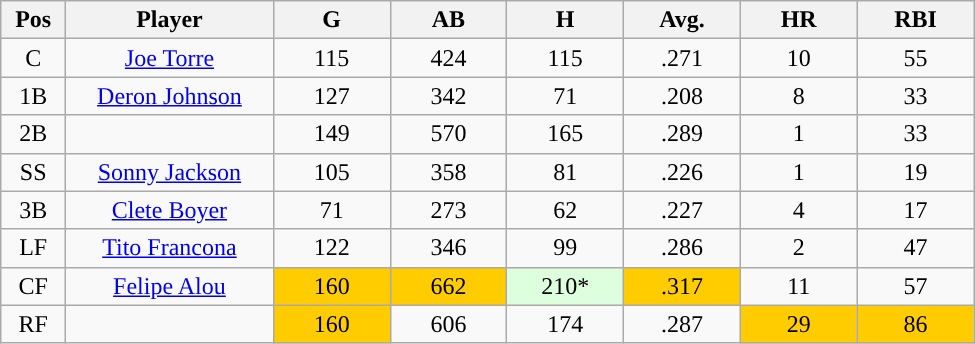<table class="wikitable sortable">
<tr>
<th bgcolor="#DDDDFF" width="5%">Pos</th>
<th bgcolor="#DDDDFF" width="16%">Player</th>
<th bgcolor="#DDDDFF" width="9%">G</th>
<th bgcolor="#DDDDFF" width="9%">AB</th>
<th bgcolor="#DDDDFF" width="9%">H</th>
<th bgcolor="#DDDDFF" width="9%">Avg.</th>
<th bgcolor="#DDDDFF" width="9%">HR</th>
<th bgcolor="#DDDDFF" width="9%">RBI</th>
</tr>
<tr align="center">
<td>C</td>
<td><a href='#'>Joe Torre</a></td>
<td>115</td>
<td>424</td>
<td>115</td>
<td>.271</td>
<td>10</td>
<td>55</td>
</tr>
<tr align=center>
<td>1B</td>
<td><a href='#'>Deron Johnson</a></td>
<td>127</td>
<td>342</td>
<td>71</td>
<td>.208</td>
<td>8</td>
<td>33</td>
</tr>
<tr align=center>
<td>2B</td>
<td></td>
<td>149</td>
<td>570</td>
<td>165</td>
<td>.289</td>
<td>1</td>
<td>33</td>
</tr>
<tr align="center">
<td>SS</td>
<td><a href='#'>Sonny Jackson</a></td>
<td>105</td>
<td>358</td>
<td>81</td>
<td>.226</td>
<td>1</td>
<td>19</td>
</tr>
<tr align=center>
<td>3B</td>
<td><a href='#'>Clete Boyer</a></td>
<td>71</td>
<td>273</td>
<td>62</td>
<td>.227</td>
<td>4</td>
<td>17</td>
</tr>
<tr align=center>
<td>LF</td>
<td><a href='#'>Tito Francona</a></td>
<td>122</td>
<td>346</td>
<td>99</td>
<td>.286</td>
<td>2</td>
<td>47</td>
</tr>
<tr align=center>
<td>CF</td>
<td><a href='#'>Felipe Alou</a></td>
<td style="background:#fc0;">160</td>
<td style="background:#fc0;">662</td>
<td style="background:#DDFFDD;">210*</td>
<td style="background:#fc0;">.317</td>
<td>11</td>
<td>57</td>
</tr>
<tr align=center>
<td>RF</td>
<td></td>
<td style="background:#fc0;">160</td>
<td>606</td>
<td>174</td>
<td>.287</td>
<td style="background:#fc0;">29</td>
<td style="background:#fc0;">86</td>
</tr>
</table>
